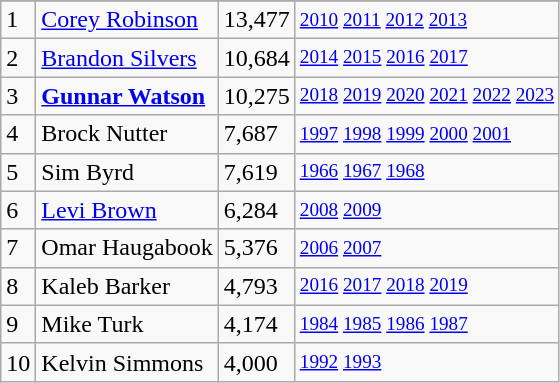<table class="wikitable">
<tr>
</tr>
<tr>
<td>1</td>
<td><a href='#'>Corey Robinson</a></td>
<td>13,477</td>
<td style="font-size:80%;"><a href='#'>2010</a> <a href='#'>2011</a> <a href='#'>2012</a> <a href='#'>2013</a></td>
</tr>
<tr>
<td>2</td>
<td><a href='#'>Brandon Silvers</a></td>
<td>10,684</td>
<td style="font-size:80%;"><a href='#'>2014</a> <a href='#'>2015</a> <a href='#'>2016</a> <a href='#'>2017</a></td>
</tr>
<tr>
<td>3</td>
<td><strong><a href='#'>Gunnar Watson</a></strong></td>
<td>10,275</td>
<td style="font-size:80%;"><a href='#'>2018</a> <a href='#'>2019</a> <a href='#'>2020</a> <a href='#'>2021</a> <a href='#'>2022</a> <a href='#'>2023</a></td>
</tr>
<tr>
<td>4</td>
<td>Brock Nutter</td>
<td>7,687</td>
<td style="font-size:80%;"><a href='#'>1997</a> <a href='#'>1998</a> <a href='#'>1999</a> <a href='#'>2000</a> <a href='#'>2001</a></td>
</tr>
<tr>
<td>5</td>
<td>Sim Byrd</td>
<td>7,619</td>
<td style="font-size:80%;"><a href='#'>1966</a> <a href='#'>1967</a> <a href='#'>1968</a></td>
</tr>
<tr>
<td>6</td>
<td><a href='#'>Levi Brown</a></td>
<td>6,284</td>
<td style="font-size:80%;"><a href='#'>2008</a> <a href='#'>2009</a></td>
</tr>
<tr>
<td>7</td>
<td>Omar Haugabook</td>
<td>5,376</td>
<td style="font-size:80%;"><a href='#'>2006</a> <a href='#'>2007</a></td>
</tr>
<tr>
<td>8</td>
<td>Kaleb Barker</td>
<td>4,793</td>
<td style="font-size:80%;"><a href='#'>2016</a> <a href='#'>2017</a> <a href='#'>2018</a> <a href='#'>2019</a></td>
</tr>
<tr>
<td>9</td>
<td>Mike Turk</td>
<td>4,174</td>
<td style="font-size:80%;"><a href='#'>1984</a> <a href='#'>1985</a> <a href='#'>1986</a> <a href='#'>1987</a></td>
</tr>
<tr>
<td>10</td>
<td>Kelvin Simmons</td>
<td>4,000</td>
<td style="font-size:80%;"><a href='#'>1992</a> <a href='#'>1993</a></td>
</tr>
</table>
